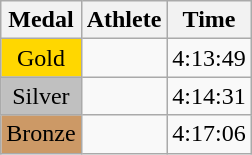<table class="wikitable">
<tr>
<th>Medal</th>
<th>Athlete</th>
<th>Time</th>
</tr>
<tr>
<td style="text-align:center;background-color:gold;">Gold</td>
<td></td>
<td>4:13:49</td>
</tr>
<tr>
<td style="text-align:center;background-color:silver;">Silver</td>
<td></td>
<td>4:14:31</td>
</tr>
<tr>
<td style="text-align:center;background-color:#CC9966;">Bronze</td>
<td></td>
<td>4:17:06</td>
</tr>
</table>
